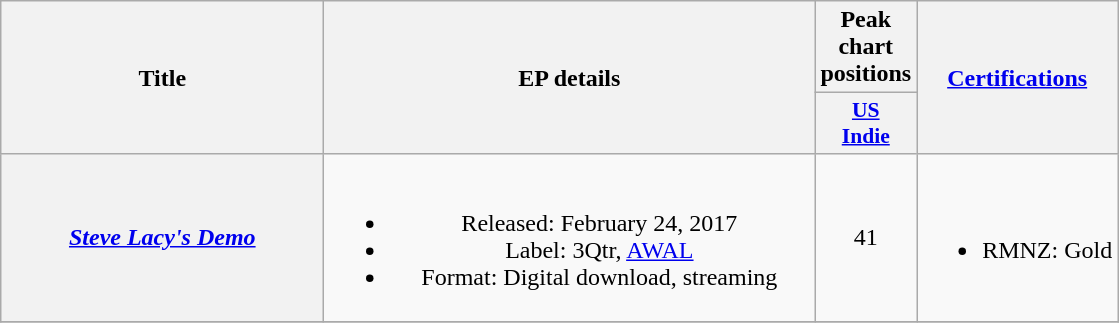<table class="wikitable plainrowheaders" style="text-align:center">
<tr>
<th scope="col" rowspan="2" style="width:13em;">Title</th>
<th scope="col" rowspan="2" style="width:20em;">EP details</th>
<th scope="col" colspan="1">Peak chart positions</th>
<th scope="col" rowspan="2"><a href='#'>Certifications</a></th>
</tr>
<tr>
<th scope="col" style="width:3em;font-size:90%;"><a href='#'>US<br>Indie</a><br></th>
</tr>
<tr>
<th scope="row"><em><a href='#'>Steve Lacy's Demo</a></em></th>
<td><br><ul><li>Released: February 24, 2017</li><li>Label: 3Qtr, <a href='#'>AWAL</a></li><li>Format: Digital download, streaming</li></ul></td>
<td>41</td>
<td><br><ul><li>RMNZ: Gold</li></ul></td>
</tr>
<tr>
</tr>
</table>
